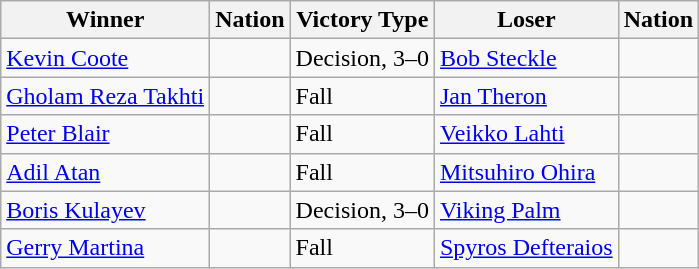<table class="wikitable sortable" style="text-align:left;">
<tr>
<th>Winner</th>
<th>Nation</th>
<th>Victory Type</th>
<th>Loser</th>
<th>Nation</th>
</tr>
<tr>
<td><a href='#'>Kevin Coote</a></td>
<td></td>
<td>Decision, 3–0</td>
<td><a href='#'>Bob Steckle</a></td>
<td></td>
</tr>
<tr>
<td><a href='#'>Gholam Reza Takhti</a></td>
<td></td>
<td>Fall</td>
<td><a href='#'>Jan Theron</a></td>
<td></td>
</tr>
<tr>
<td><a href='#'>Peter Blair</a></td>
<td></td>
<td>Fall</td>
<td><a href='#'>Veikko Lahti</a></td>
<td></td>
</tr>
<tr>
<td><a href='#'>Adil Atan</a></td>
<td></td>
<td>Fall</td>
<td><a href='#'>Mitsuhiro Ohira</a></td>
<td></td>
</tr>
<tr>
<td><a href='#'>Boris Kulayev</a></td>
<td></td>
<td>Decision, 3–0</td>
<td><a href='#'>Viking Palm</a></td>
<td></td>
</tr>
<tr>
<td><a href='#'>Gerry Martina</a></td>
<td></td>
<td>Fall</td>
<td><a href='#'>Spyros Defteraios</a></td>
<td></td>
</tr>
</table>
